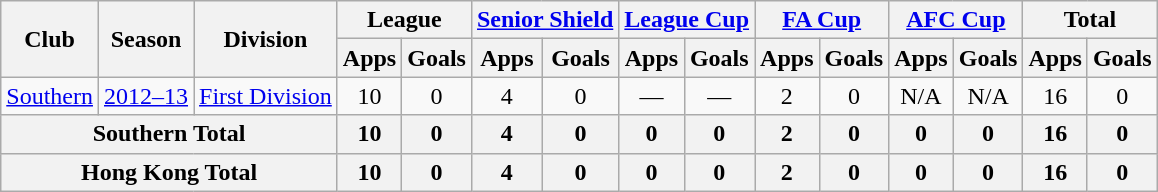<table class="wikitable" style="text-align: center;">
<tr>
<th rowspan="2">Club</th>
<th rowspan="2">Season</th>
<th rowspan="2">Division</th>
<th colspan="2">League</th>
<th colspan="2"><a href='#'>Senior Shield</a></th>
<th colspan="2"><a href='#'>League Cup</a></th>
<th colspan="2"><a href='#'>FA Cup</a></th>
<th colspan="2"><a href='#'>AFC Cup</a></th>
<th colspan="2">Total</th>
</tr>
<tr>
<th>Apps</th>
<th>Goals</th>
<th>Apps</th>
<th>Goals</th>
<th>Apps</th>
<th>Goals</th>
<th>Apps</th>
<th>Goals</th>
<th>Apps</th>
<th>Goals</th>
<th>Apps</th>
<th>Goals</th>
</tr>
<tr>
<td rowspan="1" align="center"><a href='#'>Southern</a></td>
<td><a href='#'>2012–13</a></td>
<td><a href='#'>First Division</a></td>
<td>10</td>
<td>0</td>
<td>4</td>
<td>0</td>
<td>—</td>
<td>—</td>
<td>2</td>
<td>0</td>
<td>N/A</td>
<td>N/A</td>
<td>16</td>
<td>0</td>
</tr>
<tr>
<th colspan="3">Southern Total</th>
<th>10</th>
<th>0</th>
<th>4</th>
<th>0</th>
<th>0</th>
<th>0</th>
<th>2</th>
<th>0</th>
<th>0</th>
<th>0</th>
<th>16</th>
<th>0</th>
</tr>
<tr>
<th colspan="3">Hong Kong Total</th>
<th>10</th>
<th>0</th>
<th>4</th>
<th>0</th>
<th>0</th>
<th>0</th>
<th>2</th>
<th>0</th>
<th>0</th>
<th>0</th>
<th>16</th>
<th>0</th>
</tr>
</table>
